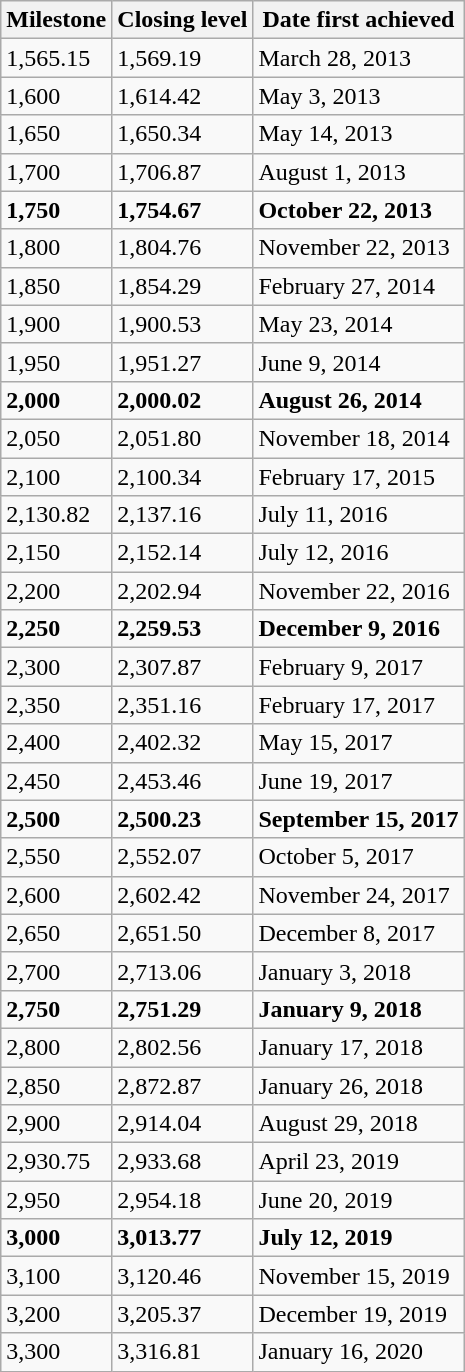<table class="wikitable">
<tr>
<th>Milestone</th>
<th>Closing level</th>
<th>Date first achieved</th>
</tr>
<tr>
<td>1,565.15</td>
<td>1,569.19</td>
<td>March 28, 2013</td>
</tr>
<tr>
<td>1,600</td>
<td>1,614.42</td>
<td>May 3, 2013</td>
</tr>
<tr>
<td>1,650</td>
<td>1,650.34</td>
<td>May 14, 2013</td>
</tr>
<tr>
<td>1,700</td>
<td>1,706.87</td>
<td>August 1, 2013</td>
</tr>
<tr>
<td><strong>1,750</strong></td>
<td><strong>1,754.67</strong></td>
<td><strong>October 22, 2013</strong></td>
</tr>
<tr>
<td>1,800</td>
<td>1,804.76</td>
<td>November 22, 2013</td>
</tr>
<tr>
<td>1,850</td>
<td>1,854.29</td>
<td>February 27, 2014</td>
</tr>
<tr>
<td>1,900</td>
<td>1,900.53</td>
<td>May 23, 2014</td>
</tr>
<tr>
<td>1,950</td>
<td>1,951.27</td>
<td>June 9, 2014</td>
</tr>
<tr>
<td><strong>2,000</strong></td>
<td><strong>2,000.02</strong></td>
<td><strong>August 26, 2014</strong></td>
</tr>
<tr>
<td>2,050</td>
<td>2,051.80</td>
<td>November 18, 2014</td>
</tr>
<tr>
<td>2,100</td>
<td>2,100.34</td>
<td>February 17, 2015</td>
</tr>
<tr>
<td>2,130.82</td>
<td>2,137.16</td>
<td>July 11, 2016</td>
</tr>
<tr>
<td>2,150</td>
<td>2,152.14</td>
<td>July 12, 2016</td>
</tr>
<tr>
<td>2,200</td>
<td>2,202.94</td>
<td>November 22, 2016</td>
</tr>
<tr>
<td><strong>2,250</strong></td>
<td><strong>2,259.53</strong></td>
<td><strong>December 9, 2016</strong></td>
</tr>
<tr>
<td>2,300</td>
<td>2,307.87</td>
<td>February 9, 2017</td>
</tr>
<tr>
<td>2,350</td>
<td>2,351.16</td>
<td>February 17, 2017</td>
</tr>
<tr>
<td>2,400</td>
<td>2,402.32</td>
<td>May 15, 2017</td>
</tr>
<tr>
<td>2,450</td>
<td>2,453.46</td>
<td>June 19, 2017</td>
</tr>
<tr>
<td><strong>2,500</strong></td>
<td><strong>2,500.23</strong></td>
<td><strong>September 15, 2017</strong></td>
</tr>
<tr>
<td>2,550</td>
<td>2,552.07</td>
<td>October 5, 2017</td>
</tr>
<tr>
<td>2,600</td>
<td>2,602.42</td>
<td>November 24, 2017</td>
</tr>
<tr>
<td>2,650</td>
<td>2,651.50</td>
<td>December 8, 2017</td>
</tr>
<tr>
<td>2,700</td>
<td>2,713.06</td>
<td>January 3, 2018</td>
</tr>
<tr>
<td><strong>2,750</strong></td>
<td><strong>2,751.29</strong></td>
<td><strong>January 9, 2018</strong></td>
</tr>
<tr>
<td>2,800</td>
<td>2,802.56</td>
<td>January 17, 2018</td>
</tr>
<tr>
<td>2,850</td>
<td>2,872.87</td>
<td>January 26, 2018</td>
</tr>
<tr>
<td>2,900</td>
<td>2,914.04</td>
<td>August 29, 2018</td>
</tr>
<tr>
<td>2,930.75</td>
<td>2,933.68</td>
<td>April 23, 2019</td>
</tr>
<tr>
<td>2,950</td>
<td>2,954.18</td>
<td>June 20, 2019</td>
</tr>
<tr>
<td><strong>3,000</strong></td>
<td><strong>3,013.77</strong></td>
<td><strong>July 12, 2019</strong></td>
</tr>
<tr>
<td>3,100</td>
<td>3,120.46</td>
<td>November 15, 2019</td>
</tr>
<tr>
<td>3,200</td>
<td>3,205.37</td>
<td>December 19, 2019</td>
</tr>
<tr>
<td>3,300</td>
<td>3,316.81</td>
<td>January 16, 2020</td>
</tr>
</table>
